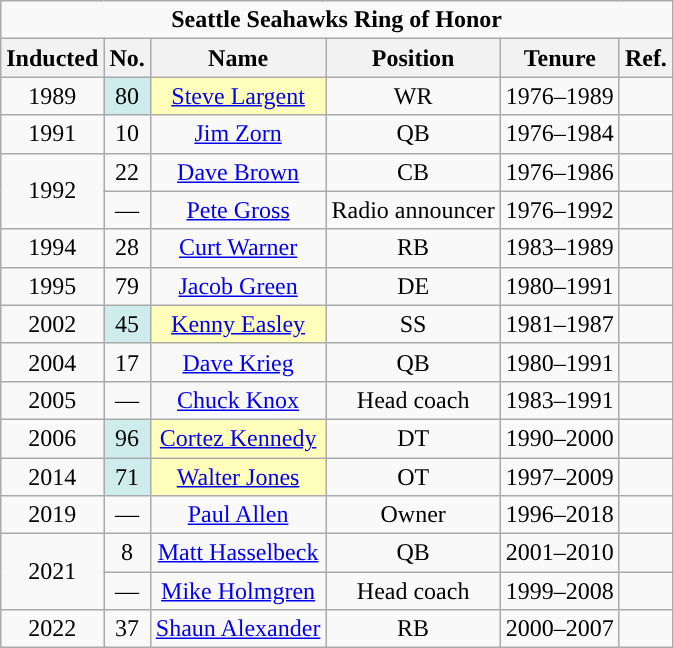<table class="wikitable sortable" style="text-align:center">
<tr>
<td colspan="6"><strong>Seattle Seahawks Ring of Honor</strong></td>
</tr>
<tr>
<th scope="col">Inducted</th>
<th scope="col">No.</th>
<th scope="col">Name</th>
<th scope="col">Position</th>
<th scope="col">Tenure</th>
<th scope="col" class="unsortable">Ref.<br></th>
</tr>
<tr>
<td>1989</td>
<td style="background:#cfecec;">80</td>
<td style="background:#ffb"><a href='#'>Steve Largent</a></td>
<td>WR</td>
<td>1976–1989</td>
<td></td>
</tr>
<tr>
<td>1991</td>
<td>10</td>
<td><a href='#'>Jim Zorn</a></td>
<td>QB</td>
<td>1976–1984</td>
<td></td>
</tr>
<tr>
<td rowspan=2>1992</td>
<td>22</td>
<td><a href='#'>Dave Brown</a></td>
<td>CB</td>
<td>1976–1986</td>
<td></td>
</tr>
<tr>
<td>—</td>
<td><a href='#'>Pete Gross</a></td>
<td>Radio announcer</td>
<td>1976–1992</td>
<td></td>
</tr>
<tr>
<td>1994</td>
<td>28</td>
<td><a href='#'>Curt Warner</a></td>
<td>RB</td>
<td>1983–1989</td>
<td></td>
</tr>
<tr>
<td>1995</td>
<td>79</td>
<td><a href='#'>Jacob Green</a></td>
<td>DE</td>
<td>1980–1991</td>
<td></td>
</tr>
<tr>
<td>2002</td>
<td style="background:#cfecec;">45</td>
<td style="background:#ffb"><a href='#'>Kenny Easley</a></td>
<td>SS</td>
<td>1981–1987</td>
<td></td>
</tr>
<tr>
<td>2004</td>
<td>17</td>
<td><a href='#'>Dave Krieg</a></td>
<td>QB</td>
<td>1980–1991</td>
<td></td>
</tr>
<tr>
<td>2005</td>
<td>—</td>
<td><a href='#'>Chuck Knox</a></td>
<td>Head coach</td>
<td>1983–1991</td>
<td></td>
</tr>
<tr>
<td>2006</td>
<td style="background:#cfecec;">96</td>
<td style="background:#ffb"><a href='#'>Cortez Kennedy</a></td>
<td>DT</td>
<td>1990–2000</td>
<td></td>
</tr>
<tr>
<td>2014</td>
<td style="background:#cfecec;">71</td>
<td style="background:#ffb"><a href='#'>Walter Jones</a></td>
<td>OT</td>
<td>1997–2009</td>
<td></td>
</tr>
<tr>
<td>2019</td>
<td>—</td>
<td><a href='#'>Paul Allen</a></td>
<td>Owner</td>
<td>1996–2018</td>
<td></td>
</tr>
<tr>
<td rowspan=2>2021</td>
<td>8</td>
<td><a href='#'>Matt Hasselbeck</a></td>
<td>QB</td>
<td>2001–2010</td>
<td></td>
</tr>
<tr>
<td>—</td>
<td><a href='#'>Mike Holmgren</a></td>
<td>Head coach</td>
<td>1999–2008</td>
<td></td>
</tr>
<tr>
<td>2022</td>
<td>37</td>
<td><a href='#'>Shaun Alexander</a></td>
<td>RB</td>
<td>2000–2007</td>
<td></td>
</tr>
</table>
